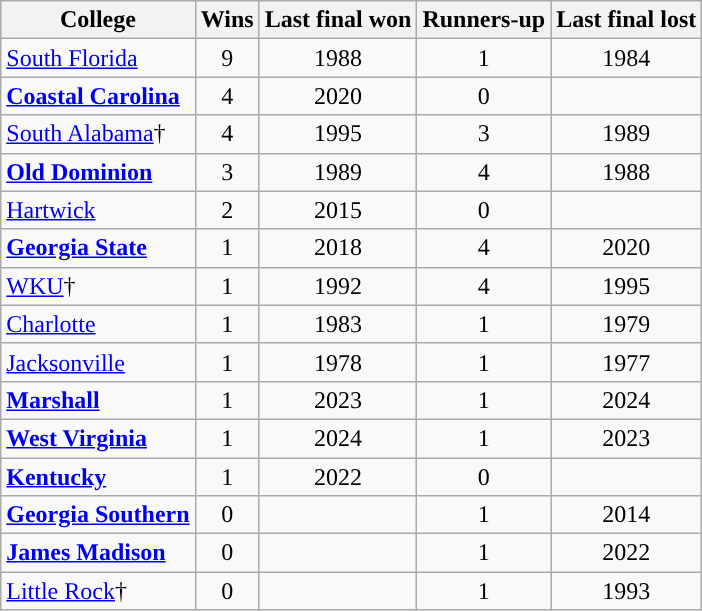<table class="wikitable sortable" style="text-align: center;">
<tr>
<th width=px>College</th>
<th width=px>Wins</th>
<th width=px>Last final won</th>
<th width=px>Runners-up</th>
<th width=px>Last final lost</th>
</tr>
<tr>
<td align=left><a href='#'>South Florida</a></td>
<td>9</td>
<td>1988</td>
<td>1</td>
<td>1984</td>
</tr>
<tr>
<td align=left><strong><a href='#'>Coastal Carolina</a></strong></td>
<td>4</td>
<td>2020</td>
<td>0</td>
<td></td>
</tr>
<tr>
<td align=left><a href='#'>South Alabama</a>†</td>
<td>4</td>
<td>1995</td>
<td>3</td>
<td>1989</td>
</tr>
<tr>
<td align=left><strong><a href='#'>Old Dominion</a></strong></td>
<td>3</td>
<td>1989</td>
<td>4</td>
<td>1988</td>
</tr>
<tr>
<td align=left><a href='#'>Hartwick</a></td>
<td>2</td>
<td>2015</td>
<td>0</td>
<td></td>
</tr>
<tr>
<td align=left><strong><a href='#'>Georgia State</a></strong></td>
<td>1</td>
<td>2018</td>
<td>4</td>
<td>2020</td>
</tr>
<tr>
<td align=left><a href='#'>WKU</a>†</td>
<td>1</td>
<td>1992</td>
<td>4</td>
<td>1995</td>
</tr>
<tr>
<td align=left><a href='#'>Charlotte</a></td>
<td>1</td>
<td>1983</td>
<td>1</td>
<td>1979</td>
</tr>
<tr>
<td align=left><a href='#'>Jacksonville</a></td>
<td>1</td>
<td>1978</td>
<td>1</td>
<td>1977</td>
</tr>
<tr>
<td align=left><strong><a href='#'>Marshall</a></strong></td>
<td>1</td>
<td>2023</td>
<td>1</td>
<td>2024</td>
</tr>
<tr>
<td align=left><strong><a href='#'>West Virginia</a></strong></td>
<td>1</td>
<td>2024</td>
<td>1</td>
<td>2023</td>
</tr>
<tr>
<td align=left><strong><a href='#'>Kentucky</a></strong></td>
<td>1</td>
<td>2022</td>
<td>0</td>
<td></td>
</tr>
<tr>
<td align=left><strong><a href='#'>Georgia Southern</a></strong></td>
<td>0</td>
<td></td>
<td>1</td>
<td>2014</td>
</tr>
<tr>
<td align=left><strong><a href='#'>James Madison</a></strong></td>
<td>0</td>
<td></td>
<td>1</td>
<td>2022</td>
</tr>
<tr>
<td align=left><a href='#'>Little Rock</a>†</td>
<td>0</td>
<td></td>
<td>1</td>
<td>1993</td>
</tr>
</table>
